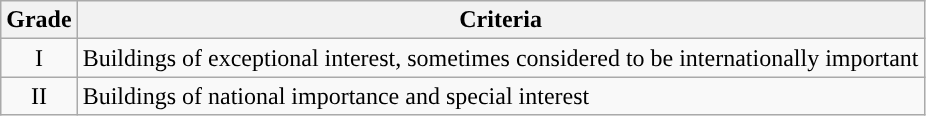<table class="wikitable">
<tr>
<th>Grade</th>
<th>Criteria</th>
</tr>
<tr>
<td align="center" >I</td>
<td>Buildings of exceptional interest, sometimes considered to be internationally important</td>
</tr>
<tr>
<td align="center" >II</td>
<td>Buildings of national importance and special interest</td>
</tr>
</table>
